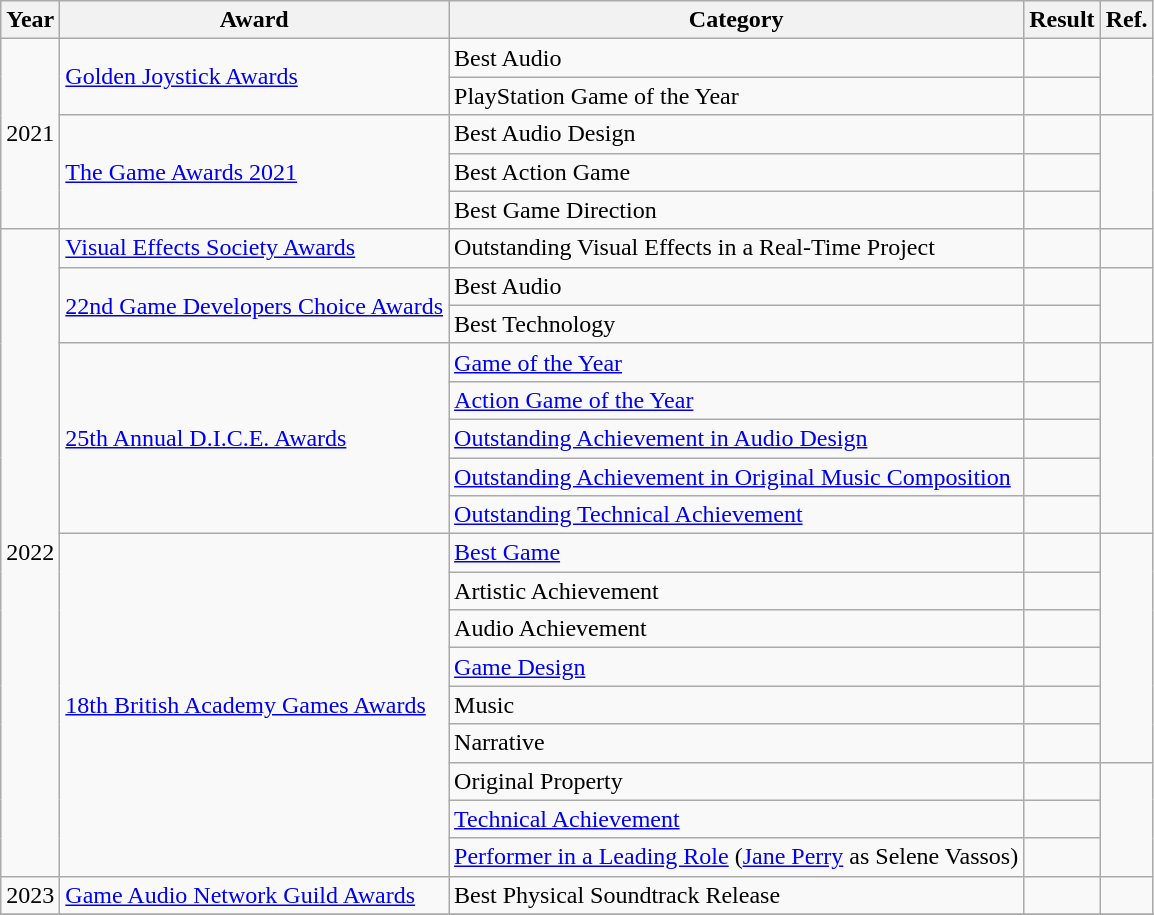<table class="wikitable sortable">
<tr>
<th scope=col>Year</th>
<th scope=col>Award</th>
<th scope=col>Category</th>
<th scope=col>Result</th>
<th scope=col class=unsortable>Ref.</th>
</tr>
<tr>
<td style="text-align:center;" rowspan="5">2021</td>
<td rowspan="2"><a href='#'>Golden Joystick Awards</a></td>
<td>Best Audio</td>
<td></td>
<td style="text-align:center;" rowspan="2"></td>
</tr>
<tr>
<td>PlayStation Game of the Year</td>
<td></td>
</tr>
<tr>
<td rowspan="3"><a href='#'>The Game Awards 2021</a></td>
<td>Best Audio Design</td>
<td></td>
<td style="text-align:center;" rowspan="3"></td>
</tr>
<tr>
<td>Best Action Game</td>
<td></td>
</tr>
<tr>
<td>Best Game Direction</td>
<td></td>
</tr>
<tr>
<td style="text-align:center;" rowspan="17">2022</td>
<td><a href='#'>Visual Effects Society Awards</a></td>
<td>Outstanding Visual Effects in a Real-Time Project</td>
<td></td>
<td rowspan="1" style="text-align:center;"></td>
</tr>
<tr>
<td rowspan="2"><a href='#'>22nd Game Developers Choice Awards</a></td>
<td>Best Audio</td>
<td></td>
<td rowspan="2" style="text-align:center;"></td>
</tr>
<tr>
<td>Best Technology</td>
<td></td>
</tr>
<tr>
<td rowspan="5"><a href='#'>25th Annual D.I.C.E. Awards</a></td>
<td><a href='#'>Game of the Year</a></td>
<td></td>
<td rowspan="5" style="text-align:center;"></td>
</tr>
<tr>
<td><a href='#'>Action Game of the Year</a></td>
<td></td>
</tr>
<tr>
<td><a href='#'>Outstanding Achievement in Audio Design</a></td>
<td></td>
</tr>
<tr>
<td><a href='#'>Outstanding Achievement in Original Music Composition</a></td>
<td></td>
</tr>
<tr>
<td><a href='#'>Outstanding Technical Achievement</a></td>
<td></td>
</tr>
<tr>
<td rowspan="9"><a href='#'>18th British Academy Games Awards</a></td>
<td><a href='#'>Best Game</a></td>
<td></td>
<td rowspan="6" style="text-align:center;"></td>
</tr>
<tr>
<td>Artistic Achievement</td>
<td></td>
</tr>
<tr>
<td>Audio Achievement</td>
<td></td>
</tr>
<tr>
<td><a href='#'>Game Design</a></td>
<td></td>
</tr>
<tr>
<td>Music</td>
<td></td>
</tr>
<tr>
<td>Narrative</td>
<td></td>
</tr>
<tr>
<td>Original Property</td>
<td></td>
</tr>
<tr>
<td><a href='#'>Technical Achievement</a></td>
<td></td>
</tr>
<tr>
<td><a href='#'>Performer in a Leading Role</a> (<a href='#'>Jane Perry</a> as Selene Vassos)</td>
<td></td>
</tr>
<tr>
<td style="text-align:center;">2023</td>
<td><a href='#'>Game Audio Network Guild Awards</a></td>
<td>Best Physical Soundtrack Release</td>
<td></td>
<td rowspan="1" style="text-align:center;"></td>
</tr>
<tr>
</tr>
</table>
